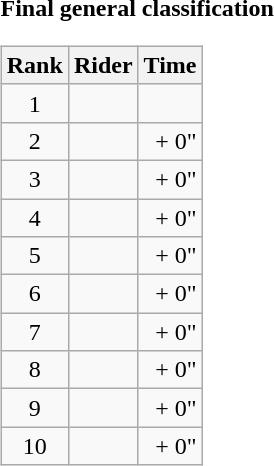<table>
<tr>
<td><strong>Final general classification</strong><br><table class="wikitable">
<tr>
<th scope="col">Rank</th>
<th scope="col">Rider</th>
<th scope="col">Time</th>
</tr>
<tr>
<td style="text-align:center;">1</td>
<td></td>
<td style="text-align:right;"></td>
</tr>
<tr>
<td style="text-align:center;">2</td>
<td></td>
<td style="text-align:right;">+ 0"</td>
</tr>
<tr>
<td style="text-align:center;">3</td>
<td></td>
<td style="text-align:right;">+ 0"</td>
</tr>
<tr>
<td style="text-align:center;">4</td>
<td></td>
<td style="text-align:right;">+ 0"</td>
</tr>
<tr>
<td style="text-align:center;">5</td>
<td></td>
<td style="text-align:right;">+ 0"</td>
</tr>
<tr>
<td style="text-align:center;">6</td>
<td></td>
<td style="text-align:right;">+ 0"</td>
</tr>
<tr>
<td style="text-align:center;">7</td>
<td></td>
<td style="text-align:right;">+ 0"</td>
</tr>
<tr>
<td style="text-align:center;">8</td>
<td></td>
<td style="text-align:right;">+ 0"</td>
</tr>
<tr>
<td style="text-align:center;">9</td>
<td></td>
<td style="text-align:right;">+ 0"</td>
</tr>
<tr>
<td style="text-align:center;">10</td>
<td></td>
<td style="text-align:right;">+ 0"</td>
</tr>
</table>
</td>
</tr>
</table>
